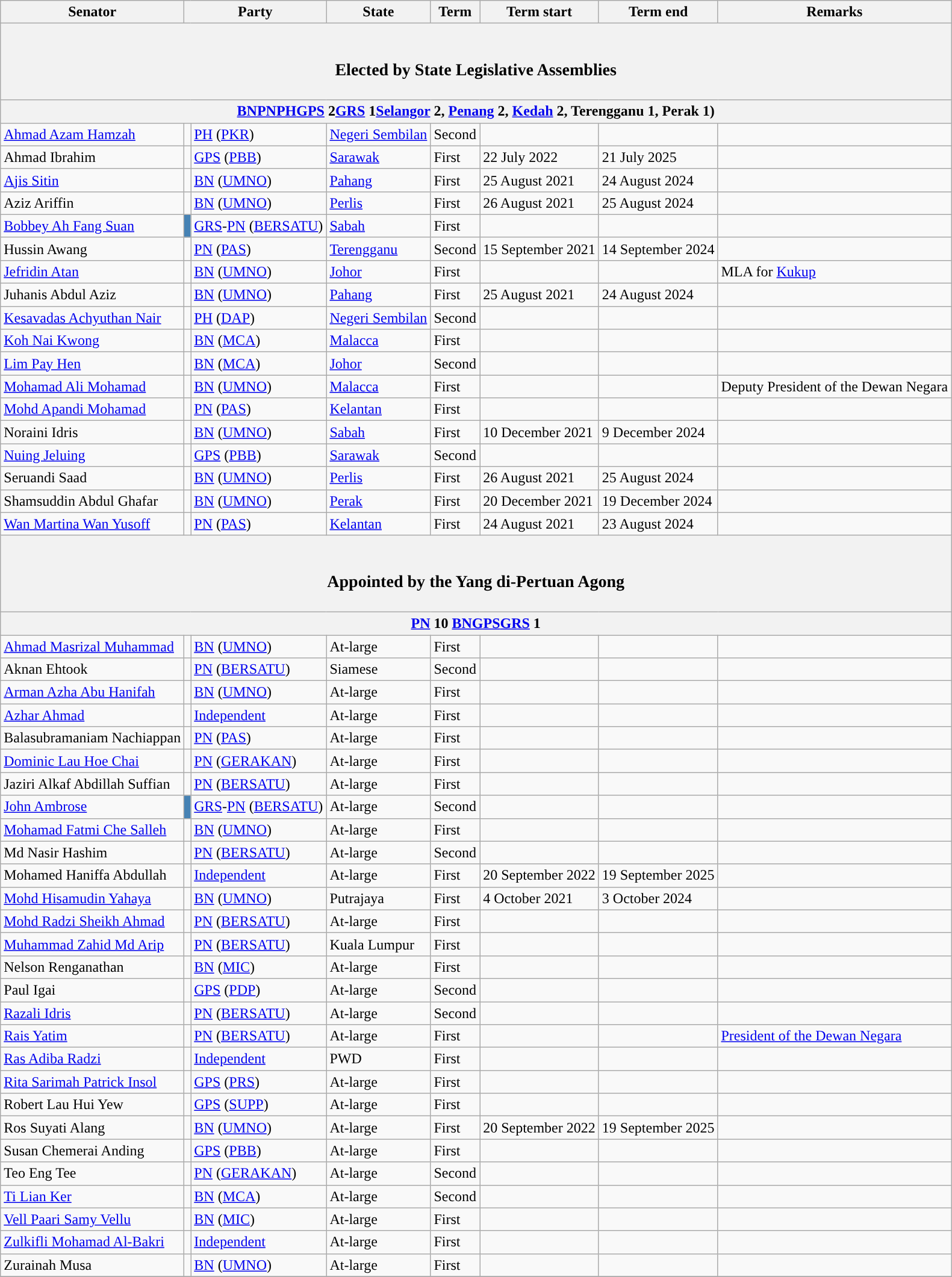<table class="wikitable sortable">
<tr>
<th>Senator</th>
<th colspan="2">Party</th>
<th>State</th>
<th>Term</th>
<th>Term start</th>
<th>Term end</th>
<th>Remarks</th>
</tr>
<tr>
<th colspan="8"><br><h3>Elected by State Legislative Assemblies</h3></th>
</tr>
<tr>
<th colspan="8"><a href='#'>BN</a><a href='#'>PN</a><a href='#'>PH</a><a href='#'>GPS</a> <strong>2</strong><a href='#'>GRS</a> <strong>1</strong><a href='#'>Selangor</a> 2, <a href='#'>Penang</a> 2, <a href='#'>Kedah</a> 2, Terengganu 1, Perak 1)</th>
</tr>
<tr>
<td><a href='#'>Ahmad Azam Hamzah</a></td>
<td></td>
<td><a href='#'>PH</a> (<a href='#'>PKR</a>)</td>
<td><a href='#'>Negeri Sembilan</a></td>
<td>Second</td>
<td></td>
<td></td>
<td></td>
</tr>
<tr>
<td>Ahmad Ibrahim</td>
<td></td>
<td><a href='#'>GPS</a> (<a href='#'>PBB</a>)</td>
<td><a href='#'>Sarawak</a></td>
<td>First</td>
<td>22 July 2022</td>
<td>21 July 2025</td>
<td></td>
</tr>
<tr>
<td><a href='#'>Ajis Sitin</a></td>
<td></td>
<td><a href='#'>BN</a> (<a href='#'>UMNO</a>)</td>
<td><a href='#'>Pahang</a></td>
<td>First</td>
<td>25 August 2021</td>
<td>24 August 2024</td>
<td></td>
</tr>
<tr>
<td>Aziz Ariffin</td>
<td></td>
<td><a href='#'>BN</a> (<a href='#'>UMNO</a>)</td>
<td><a href='#'>Perlis</a></td>
<td>First</td>
<td>26 August 2021</td>
<td>25 August 2024</td>
<td></td>
</tr>
<tr>
<td><a href='#'>Bobbey Ah Fang Suan</a></td>
<td style="background-color: #4682B4;"></td>
<td><a href='#'>GRS</a>-<a href='#'>PN</a> (<a href='#'>BERSATU</a>)</td>
<td><a href='#'>Sabah</a></td>
<td>First</td>
<td></td>
<td></td>
<td></td>
</tr>
<tr>
<td>Hussin Awang</td>
<td></td>
<td><a href='#'>PN</a> (<a href='#'>PAS</a>)</td>
<td><a href='#'>Terengganu</a></td>
<td>Second</td>
<td>15 September 2021</td>
<td>14 September 2024</td>
<td></td>
</tr>
<tr>
<td><a href='#'>Jefridin Atan</a></td>
<td></td>
<td><a href='#'>BN</a> (<a href='#'>UMNO</a>)</td>
<td><a href='#'>Johor</a></td>
<td>First</td>
<td></td>
<td></td>
<td>MLA for <a href='#'>Kukup</a></td>
</tr>
<tr>
<td>Juhanis Abdul Aziz</td>
<td></td>
<td><a href='#'>BN</a> (<a href='#'>UMNO</a>)</td>
<td><a href='#'>Pahang</a></td>
<td>First</td>
<td>25 August 2021</td>
<td>24 August 2024</td>
<td></td>
</tr>
<tr>
<td><a href='#'>Kesavadas Achyuthan Nair</a></td>
<td></td>
<td><a href='#'>PH</a> (<a href='#'>DAP</a>)</td>
<td><a href='#'>Negeri Sembilan</a></td>
<td>Second</td>
<td></td>
<td></td>
<td></td>
</tr>
<tr>
<td><a href='#'>Koh Nai Kwong</a></td>
<td></td>
<td><a href='#'>BN</a> (<a href='#'>MCA</a>)</td>
<td><a href='#'>Malacca</a></td>
<td>First</td>
<td></td>
<td></td>
<td></td>
</tr>
<tr>
<td><a href='#'>Lim Pay Hen</a></td>
<td></td>
<td><a href='#'>BN</a> (<a href='#'>MCA</a>)</td>
<td><a href='#'>Johor</a></td>
<td>Second</td>
<td></td>
<td></td>
<td></td>
</tr>
<tr>
<td><a href='#'>Mohamad Ali Mohamad</a></td>
<td></td>
<td><a href='#'>BN</a> (<a href='#'>UMNO</a>)</td>
<td><a href='#'>Malacca</a></td>
<td>First</td>
<td></td>
<td></td>
<td>Deputy President of the Dewan Negara</td>
</tr>
<tr>
<td><a href='#'>Mohd Apandi Mohamad</a></td>
<td></td>
<td><a href='#'>PN</a> (<a href='#'>PAS</a>)</td>
<td><a href='#'>Kelantan</a></td>
<td>First</td>
<td></td>
<td></td>
<td></td>
</tr>
<tr>
<td>Noraini Idris</td>
<td></td>
<td><a href='#'>BN</a> (<a href='#'>UMNO</a>)</td>
<td><a href='#'>Sabah</a></td>
<td>First</td>
<td>10 December 2021</td>
<td>9 December 2024</td>
<td></td>
</tr>
<tr>
<td><a href='#'>Nuing Jeluing</a></td>
<td></td>
<td><a href='#'>GPS</a> (<a href='#'>PBB</a>)</td>
<td><a href='#'>Sarawak</a></td>
<td>Second</td>
<td></td>
<td></td>
<td></td>
</tr>
<tr>
<td>Seruandi Saad</td>
<td></td>
<td><a href='#'>BN</a> (<a href='#'>UMNO</a>)</td>
<td><a href='#'>Perlis</a></td>
<td>First</td>
<td>26 August 2021</td>
<td>25 August 2024</td>
<td></td>
</tr>
<tr>
<td>Shamsuddin Abdul Ghafar</td>
<td></td>
<td><a href='#'>BN</a> (<a href='#'>UMNO</a>)</td>
<td><a href='#'>Perak</a></td>
<td>First</td>
<td>20 December 2021</td>
<td>19 December 2024</td>
<td></td>
</tr>
<tr>
<td><a href='#'>Wan Martina Wan Yusoff</a></td>
<td></td>
<td><a href='#'>PN</a> (<a href='#'>PAS</a>)</td>
<td><a href='#'>Kelantan</a></td>
<td>First</td>
<td>24 August 2021</td>
<td>23 August 2024</td>
<td></td>
</tr>
<tr>
<th colspan="8"><br><h3>Appointed by the Yang di-Pertuan Agong</h3></th>
</tr>
<tr>
<th colspan="8"><a href='#'>PN</a> 10 <strong><a href='#'>BN</a><a href='#'>GPS</a><a href='#'>GRS</a> </strong>1<strong></strong></th>
</tr>
<tr>
<td><a href='#'>Ahmad Masrizal Muhammad</a></td>
<td></td>
<td><a href='#'>BN</a> (<a href='#'>UMNO</a>)</td>
<td>At-large</td>
<td>First</td>
<td></td>
<td></td>
<td></td>
</tr>
<tr>
<td>Aknan Ehtook</td>
<td></td>
<td><a href='#'>PN</a> (<a href='#'>BERSATU</a>)</td>
<td>Siamese</td>
<td>Second</td>
<td></td>
<td></td>
<td></td>
</tr>
<tr>
<td><a href='#'>Arman Azha Abu Hanifah</a></td>
<td></td>
<td><a href='#'>BN</a> (<a href='#'>UMNO</a>)</td>
<td>At-large</td>
<td>First</td>
<td></td>
<td></td>
<td></td>
</tr>
<tr>
<td><a href='#'>Azhar Ahmad</a></td>
<td></td>
<td><a href='#'>Independent</a></td>
<td>At-large</td>
<td>First</td>
<td></td>
<td></td>
<td></td>
</tr>
<tr>
<td>Balasubramaniam Nachiappan</td>
<td></td>
<td><a href='#'>PN</a> (<a href='#'>PAS</a>)</td>
<td>At-large</td>
<td>First</td>
<td></td>
<td></td>
<td></td>
</tr>
<tr>
<td><a href='#'>Dominic Lau Hoe Chai</a></td>
<td></td>
<td><a href='#'>PN</a> (<a href='#'>GERAKAN</a>)</td>
<td>At-large</td>
<td>First</td>
<td></td>
<td></td>
<td></td>
</tr>
<tr>
<td>Jaziri Alkaf Abdillah Suffian</td>
<td></td>
<td><a href='#'>PN</a> (<a href='#'>BERSATU</a>)</td>
<td>At-large</td>
<td>First</td>
<td></td>
<td></td>
<td></td>
</tr>
<tr>
<td><a href='#'>John Ambrose</a></td>
<td style="background-color: #4682b4;"></td>
<td><a href='#'>GRS</a>-<a href='#'>PN</a> (<a href='#'>BERSATU</a>)</td>
<td>At-large</td>
<td>Second</td>
<td></td>
<td></td>
<td></td>
</tr>
<tr>
<td><a href='#'>Mohamad Fatmi Che Salleh</a></td>
<td></td>
<td><a href='#'>BN</a> (<a href='#'>UMNO</a>)</td>
<td>At-large</td>
<td>First</td>
<td></td>
<td></td>
<td></td>
</tr>
<tr>
<td>Md Nasir Hashim</td>
<td></td>
<td><a href='#'>PN</a> (<a href='#'>BERSATU</a>)</td>
<td>At-large</td>
<td>Second</td>
<td></td>
<td></td>
<td></td>
</tr>
<tr>
<td>Mohamed Haniffa Abdullah</td>
<td></td>
<td><a href='#'>Independent</a></td>
<td>At-large</td>
<td>First</td>
<td>20 September 2022</td>
<td>19 September 2025</td>
<td></td>
</tr>
<tr>
<td><a href='#'>Mohd Hisamudin Yahaya</a></td>
<td></td>
<td><a href='#'>BN</a> (<a href='#'>UMNO</a>)</td>
<td>Putrajaya</td>
<td>First</td>
<td>4 October 2021</td>
<td>3 October 2024</td>
<td></td>
</tr>
<tr>
<td><a href='#'>Mohd Radzi Sheikh Ahmad</a></td>
<td></td>
<td><a href='#'>PN</a> (<a href='#'>BERSATU</a>)</td>
<td>At-large</td>
<td>First</td>
<td></td>
<td></td>
<td></td>
</tr>
<tr>
<td><a href='#'>Muhammad Zahid Md Arip</a></td>
<td></td>
<td><a href='#'>PN</a> (<a href='#'>BERSATU</a>)</td>
<td>Kuala Lumpur</td>
<td>First</td>
<td></td>
<td></td>
<td></td>
</tr>
<tr>
<td>Nelson Renganathan</td>
<td></td>
<td><a href='#'>BN</a> (<a href='#'>MIC</a>)</td>
<td>At-large</td>
<td>First</td>
<td></td>
<td></td>
<td></td>
</tr>
<tr>
<td>Paul Igai</td>
<td></td>
<td><a href='#'>GPS</a> (<a href='#'>PDP</a>)</td>
<td>At-large</td>
<td>Second</td>
<td></td>
<td></td>
<td></td>
</tr>
<tr>
<td><a href='#'>Razali Idris</a></td>
<td></td>
<td><a href='#'>PN</a> (<a href='#'>BERSATU</a>)</td>
<td>At-large</td>
<td>Second</td>
<td></td>
<td></td>
<td></td>
</tr>
<tr>
<td><a href='#'>Rais Yatim</a></td>
<td></td>
<td><a href='#'>PN</a> (<a href='#'>BERSATU</a>)</td>
<td>At-large</td>
<td>First</td>
<td></td>
<td></td>
<td><a href='#'>President of the Dewan Negara</a></td>
</tr>
<tr>
<td><a href='#'>Ras Adiba Radzi</a></td>
<td></td>
<td><a href='#'>Independent</a></td>
<td>PWD</td>
<td>First</td>
<td></td>
<td></td>
<td></td>
</tr>
<tr>
<td><a href='#'>Rita Sarimah Patrick Insol</a></td>
<td></td>
<td><a href='#'>GPS</a> (<a href='#'>PRS</a>)</td>
<td>At-large</td>
<td>First</td>
<td></td>
<td></td>
<td></td>
</tr>
<tr>
<td>Robert Lau Hui Yew</td>
<td></td>
<td><a href='#'>GPS</a> (<a href='#'>SUPP</a>)</td>
<td>At-large</td>
<td>First</td>
<td></td>
<td></td>
<td></td>
</tr>
<tr>
<td>Ros Suyati Alang</td>
<td></td>
<td><a href='#'>BN</a> (<a href='#'>UMNO</a>)</td>
<td>At-large</td>
<td>First</td>
<td>20 September 2022</td>
<td>19 September 2025</td>
<td></td>
</tr>
<tr>
<td>Susan Chemerai Anding</td>
<td></td>
<td><a href='#'>GPS</a> (<a href='#'>PBB</a>)</td>
<td>At-large</td>
<td>First</td>
<td></td>
<td></td>
<td></td>
</tr>
<tr>
<td>Teo Eng Tee</td>
<td></td>
<td><a href='#'>PN</a> (<a href='#'>GERAKAN</a>)</td>
<td>At-large</td>
<td>Second</td>
<td></td>
<td></td>
<td></td>
</tr>
<tr>
<td><a href='#'>Ti Lian Ker</a></td>
<td></td>
<td><a href='#'>BN</a> (<a href='#'>MCA</a>)</td>
<td>At-large</td>
<td>Second</td>
<td></td>
<td></td>
<td></td>
</tr>
<tr>
<td><a href='#'>Vell Paari Samy Vellu</a></td>
<td></td>
<td><a href='#'>BN</a> (<a href='#'>MIC</a>)</td>
<td>At-large</td>
<td>First</td>
<td></td>
<td></td>
<td></td>
</tr>
<tr>
<td><a href='#'>Zulkifli Mohamad Al-Bakri</a></td>
<td></td>
<td><a href='#'>Independent</a></td>
<td>At-large</td>
<td>First</td>
<td></td>
<td></td>
<td></td>
</tr>
<tr>
<td>Zurainah Musa</td>
<td></td>
<td><a href='#'>BN</a> (<a href='#'>UMNO</a>)</td>
<td>At-large</td>
<td>First</td>
<td></td>
<td></td>
<td></td>
</tr>
<tr>
</tr>
</table>
